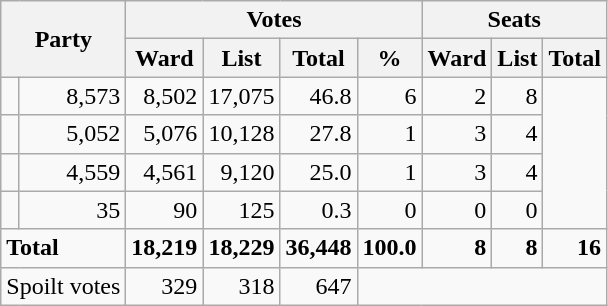<table class=wikitable style="text-align:right">
<tr>
<th rowspan="2" colspan="2">Party</th>
<th colspan="4" align="center">Votes</th>
<th colspan="3" align="center">Seats</th>
</tr>
<tr>
<th>Ward</th>
<th>List</th>
<th>Total</th>
<th>%</th>
<th>Ward</th>
<th>List</th>
<th>Total</th>
</tr>
<tr>
<td></td>
<td>8,573</td>
<td>8,502</td>
<td>17,075</td>
<td>46.8</td>
<td>6</td>
<td>2</td>
<td>8</td>
</tr>
<tr>
<td></td>
<td>5,052</td>
<td>5,076</td>
<td>10,128</td>
<td>27.8</td>
<td>1</td>
<td>3</td>
<td>4</td>
</tr>
<tr>
<td></td>
<td>4,559</td>
<td>4,561</td>
<td>9,120</td>
<td>25.0</td>
<td>1</td>
<td>3</td>
<td>4</td>
</tr>
<tr>
<td></td>
<td>35</td>
<td>90</td>
<td>125</td>
<td>0.3</td>
<td>0</td>
<td>0</td>
<td>0</td>
</tr>
<tr>
<td colspan="2" style="text-align:left"><strong>Total</strong></td>
<td><strong>18,219</strong></td>
<td><strong>18,229</strong></td>
<td><strong>36,448</strong></td>
<td><strong>100.0</strong></td>
<td><strong>8</strong></td>
<td><strong>8</strong></td>
<td><strong>16</strong></td>
</tr>
<tr>
<td colspan="2" style="text-align:left">Spoilt votes</td>
<td>329</td>
<td>318</td>
<td>647</td>
</tr>
</table>
